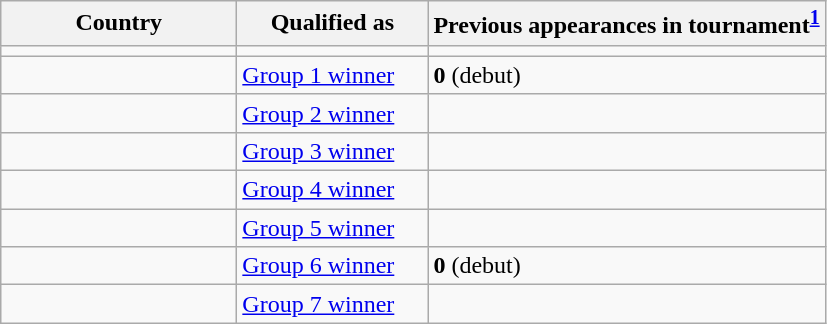<table class="wikitable sortable">
<tr>
<th width=150px>Country</th>
<th width=120px>Qualified as</th>
<th>Previous appearances in tournament<sup><a href='#'>1</a></sup></th>
</tr>
<tr>
<td></td>
<td></td>
<td></td>
</tr>
<tr>
<td></td>
<td><a href='#'>Group 1 winner</a></td>
<td><strong>0</strong> (debut)</td>
</tr>
<tr>
<td></td>
<td><a href='#'>Group 2 winner</a></td>
<td></td>
</tr>
<tr>
<td></td>
<td><a href='#'>Group 3 winner</a></td>
<td></td>
</tr>
<tr>
<td></td>
<td><a href='#'>Group 4 winner</a></td>
<td></td>
</tr>
<tr>
<td></td>
<td><a href='#'>Group 5 winner</a></td>
<td></td>
</tr>
<tr>
<td></td>
<td><a href='#'>Group 6 winner</a></td>
<td><strong>0</strong> (debut)</td>
</tr>
<tr>
<td></td>
<td><a href='#'>Group 7 winner</a></td>
<td></td>
</tr>
</table>
